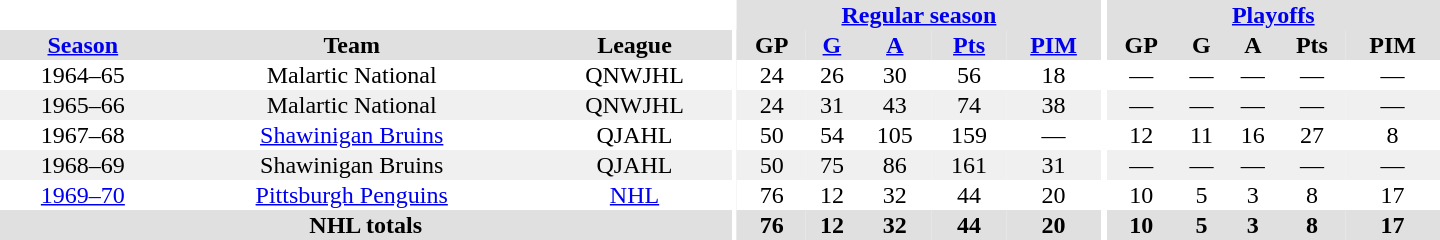<table border="0" cellpadding="1" cellspacing="0" style="text-align:center; width:60em;">
<tr bgcolor="#e0e0e0">
<th colspan="3" bgcolor="#ffffff"></th>
<th rowspan="100" bgcolor="#ffffff"></th>
<th colspan="5"><a href='#'>Regular season</a></th>
<th rowspan="100" bgcolor="#ffffff"></th>
<th colspan="5"><a href='#'>Playoffs</a></th>
</tr>
<tr bgcolor="#e0e0e0">
<th><a href='#'>Season</a></th>
<th>Team</th>
<th>League</th>
<th>GP</th>
<th><a href='#'>G</a></th>
<th><a href='#'>A</a></th>
<th><a href='#'>Pts</a></th>
<th><a href='#'>PIM</a></th>
<th>GP</th>
<th>G</th>
<th>A</th>
<th>Pts</th>
<th>PIM</th>
</tr>
<tr>
<td>1964–65</td>
<td>Malartic National</td>
<td>QNWJHL</td>
<td>24</td>
<td>26</td>
<td>30</td>
<td>56</td>
<td>18</td>
<td>—</td>
<td>—</td>
<td>—</td>
<td>—</td>
<td>—</td>
</tr>
<tr bgcolor="#f0f0f0">
<td>1965–66</td>
<td>Malartic National</td>
<td>QNWJHL</td>
<td>24</td>
<td>31</td>
<td>43</td>
<td>74</td>
<td>38</td>
<td>—</td>
<td>—</td>
<td>—</td>
<td>—</td>
<td>—</td>
</tr>
<tr>
<td>1967–68</td>
<td><a href='#'>Shawinigan Bruins</a></td>
<td>QJAHL</td>
<td>50</td>
<td>54</td>
<td>105</td>
<td>159</td>
<td>—</td>
<td>12</td>
<td>11</td>
<td>16</td>
<td>27</td>
<td>8</td>
</tr>
<tr bgcolor="#f0f0f0">
<td>1968–69</td>
<td>Shawinigan Bruins</td>
<td>QJAHL</td>
<td>50</td>
<td>75</td>
<td>86</td>
<td>161</td>
<td>31</td>
<td>—</td>
<td>—</td>
<td>—</td>
<td>—</td>
<td>—</td>
</tr>
<tr>
<td><a href='#'>1969–70</a></td>
<td><a href='#'>Pittsburgh Penguins</a></td>
<td><a href='#'>NHL</a></td>
<td>76</td>
<td>12</td>
<td>32</td>
<td>44</td>
<td>20</td>
<td>10</td>
<td>5</td>
<td>3</td>
<td>8</td>
<td>17</td>
</tr>
<tr bgcolor="#e0e0e0">
<th colspan="3">NHL totals</th>
<th>76</th>
<th>12</th>
<th>32</th>
<th>44</th>
<th>20</th>
<th>10</th>
<th>5</th>
<th>3</th>
<th>8</th>
<th>17</th>
</tr>
</table>
